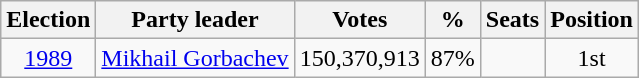<table class="wikitable" style="text-align:center">
<tr>
<th>Election</th>
<th>Party leader</th>
<th>Votes</th>
<th>%</th>
<th>Seats</th>
<th>Position</th>
</tr>
<tr>
<td><a href='#'>1989</a></td>
<td><a href='#'>Mikhail Gorbachev</a></td>
<td>150,370,913</td>
<td>87%</td>
<td></td>
<td> 1st</td>
</tr>
</table>
